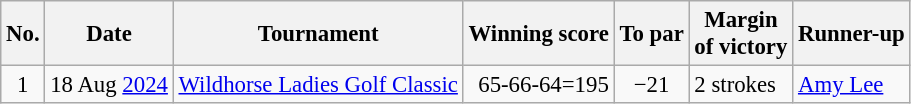<table class="wikitable" style="font-size:95%;">
<tr>
<th>No.</th>
<th>Date</th>
<th>Tournament</th>
<th>Winning score</th>
<th>To par</th>
<th>Margin<br>of victory</th>
<th>Runner-up</th>
</tr>
<tr>
<td align=center>1</td>
<td align=right>18 Aug <a href='#'>2024</a></td>
<td><a href='#'>Wildhorse Ladies Golf Classic</a></td>
<td align=right>65-66-64=195</td>
<td align=center>−21</td>
<td>2 strokes</td>
<td> <a href='#'>Amy Lee</a></td>
</tr>
</table>
